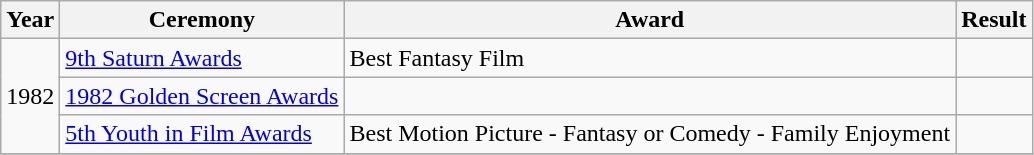<table class="wikitable">
<tr>
<th>Year</th>
<th>Ceremony</th>
<th>Award</th>
<th>Result</th>
</tr>
<tr>
<td rowspan="3">1982</td>
<td><a href='#'>9th Saturn Awards</a></td>
<td>Best Fantasy Film</td>
<td></td>
</tr>
<tr>
<td><a href='#'>1982 Golden Screen Awards</a></td>
<td></td>
<td></td>
</tr>
<tr>
<td><a href='#'>5th Youth in Film Awards</a></td>
<td>Best Motion Picture - Fantasy or Comedy - Family Enjoyment</td>
<td></td>
</tr>
<tr>
</tr>
</table>
